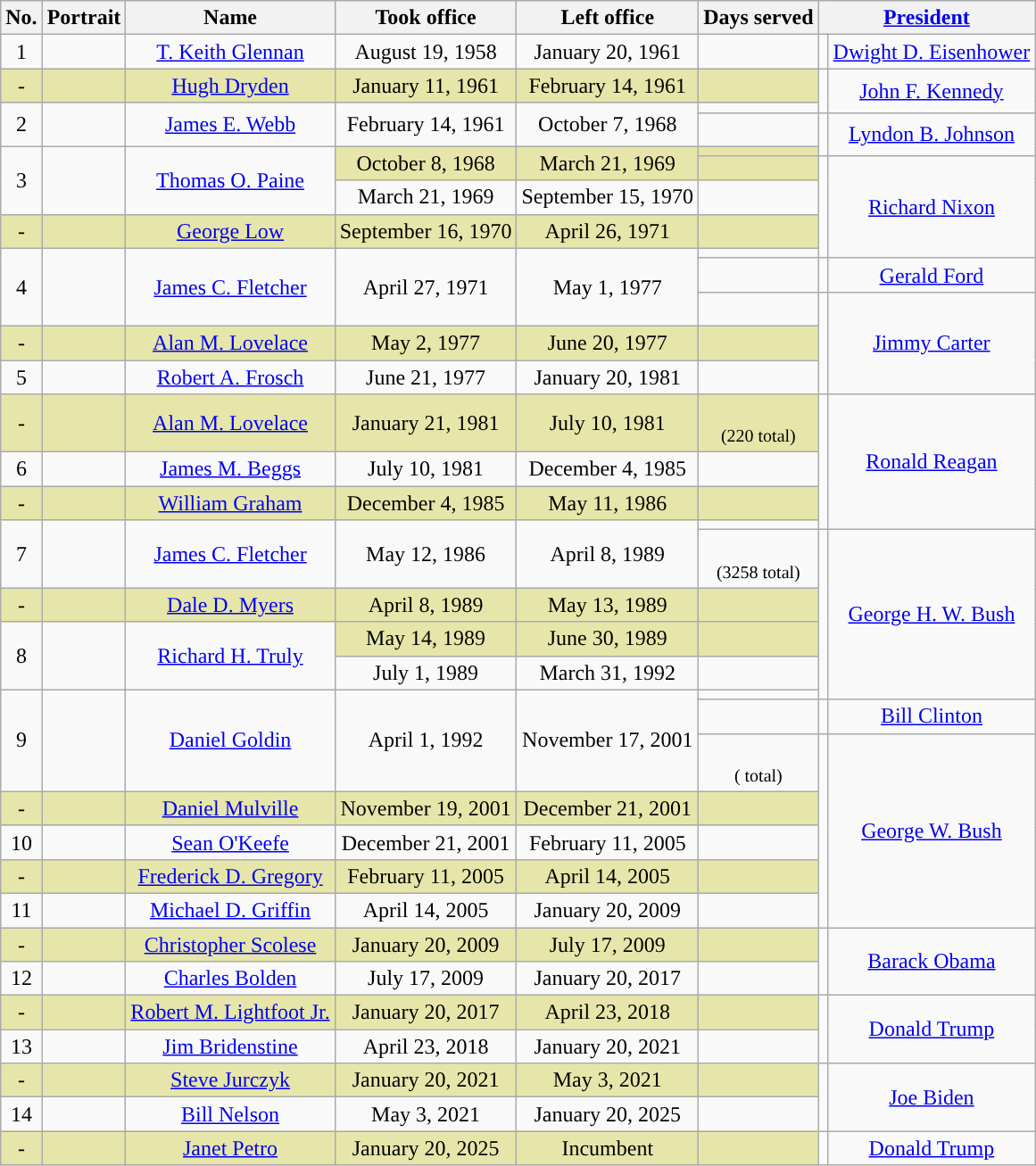<table class="wikitable" style="clear:right; text-align:center">
<tr>
<th>No.</th>
<th>Portrait</th>
<th>Name</th>
<th>Took office</th>
<th>Left office</th>
<th>Days served</th>
<th colspan="2"><a href='#'>President</a><br></th>
</tr>
<tr>
<td>1</td>
<td></td>
<td><a href='#'>T. Keith Glennan</a></td>
<td>August 19, 1958</td>
<td>January 20, 1961</td>
<td></td>
<td style="background: "></td>
<td><a href='#'>Dwight D. Eisenhower</a></td>
</tr>
<tr>
<td style="background:#E6E6AA;">-</td>
<td style="background:#E6E6AA;"></td>
<td style="background:#E6E6AA;"><a href='#'>Hugh Dryden</a></td>
<td style="background:#E6E6AA;">January 11, 1961</td>
<td style="background:#E6E6AA;">February 14, 1961</td>
<td style="background:#E6E6AA;"></td>
<td rowspan=2 style="background: "></td>
<td rowspan=2><a href='#'>John F. Kennedy</a></td>
</tr>
<tr>
<td rowspan=2>2</td>
<td rowspan=2></td>
<td rowspan=2><a href='#'>James E. Webb</a></td>
<td rowspan=2>February 14, 1961</td>
<td rowspan=2>October 7, 1968</td>
<td></td>
</tr>
<tr>
<td><br></td>
<td rowspan=2 style="background: "></td>
<td rowspan=2><a href='#'>Lyndon B. Johnson</a></td>
</tr>
<tr>
<td rowspan=3>3</td>
<td rowspan=3></td>
<td rowspan=3><a href='#'>Thomas O. Paine</a></td>
<td rowspan=2 style="background: #E6E6AA;">October 8, 1968</td>
<td rowspan=2 style="background: #E6E6AA;">March 21, 1969</td>
<td style="background: #E6E6AA;"></td>
</tr>
<tr>
<td style="background: #E6E6AA;"></td>
<td rowspan=4 style="background: "></td>
<td rowspan=4><a href='#'>Richard Nixon</a></td>
</tr>
<tr>
<td>March 21, 1969</td>
<td>September 15, 1970</td>
<td><br></td>
</tr>
<tr>
<td style="background: #E6E6AA;">-</td>
<td style="background: #E6E6AA;"></td>
<td style="background: #E6E6AA;"><a href='#'>George Low</a></td>
<td style="background: #E6E6AA;">September 16, 1970</td>
<td style="background: #E6E6AA;">April 26, 1971</td>
<td style="background: #E6E6AA;"></td>
</tr>
<tr>
<td rowspan=3>4</td>
<td rowspan=3></td>
<td rowspan=3><a href='#'>James C. Fletcher</a></td>
<td rowspan=3>April 27, 1971</td>
<td rowspan=3>May 1, 1977</td>
<td></td>
</tr>
<tr>
<td></td>
<td style="background: "></td>
<td><a href='#'>Gerald Ford</a></td>
</tr>
<tr>
<td><br></td>
<td rowspan=3 style="background: "></td>
<td rowspan=3><a href='#'>Jimmy Carter</a></td>
</tr>
<tr>
<td style="background: #E6E6AA;">-</td>
<td style="background: #E6E6AA;"></td>
<td style="background: #E6E6AA;"><a href='#'>Alan M. Lovelace</a></td>
<td style="background: #E6E6AA;">May 2, 1977</td>
<td style="background: #E6E6AA;">June 20, 1977</td>
<td style="background: #E6E6AA;"></td>
</tr>
<tr>
<td>5</td>
<td></td>
<td><a href='#'>Robert A. Frosch</a></td>
<td>June 21, 1977</td>
<td>January 20, 1981</td>
<td></td>
</tr>
<tr>
<td style="background: #E6E6AA;">-</td>
<td style="background: #E6E6AA;"></td>
<td style="background: #E6E6AA;"><a href='#'>Alan M. Lovelace</a></td>
<td style="background: #E6E6AA;">January 21, 1981</td>
<td style="background: #E6E6AA;">July 10, 1981</td>
<td style="background: #E6E6AA;"><br><small>(220 total)</small></td>
<td rowspan=4 style="background: "></td>
<td rowspan=4><a href='#'>Ronald Reagan</a></td>
</tr>
<tr>
<td>6</td>
<td></td>
<td><a href='#'>James M. Beggs</a></td>
<td>July 10, 1981</td>
<td>December 4, 1985</td>
<td></td>
</tr>
<tr>
<td style="background: #E6E6AA;">-</td>
<td style="background: #E6E6AA;"></td>
<td style="background: #E6E6AA;"><a href='#'>William Graham</a></td>
<td style="background: #E6E6AA;">December 4, 1985</td>
<td style="background: #E6E6AA;">May 11, 1986</td>
<td style="background: #E6E6AA;"></td>
</tr>
<tr>
<td rowspan=2>7</td>
<td rowspan=2></td>
<td rowspan=2><a href='#'>James C. Fletcher</a></td>
<td rowspan=2>May 12, 1986</td>
<td rowspan=2>April 8, 1989</td>
<td></td>
</tr>
<tr>
<td><br><small>(3258 total)</small></td>
<td rowspan=5 style="background: "></td>
<td rowspan=5><a href='#'>George H. W. Bush</a></td>
</tr>
<tr>
<td style="background: #E6E6AA;">-</td>
<td style="background: #E6E6AA;"></td>
<td style="background: #E6E6AA;"><a href='#'>Dale D. Myers</a></td>
<td style="background: #E6E6AA;">April 8, 1989</td>
<td style="background: #E6E6AA;">May 13, 1989</td>
<td style="background: #E6E6AA;"></td>
</tr>
<tr>
<td rowspan=2>8</td>
<td rowspan=2></td>
<td rowspan=2><a href='#'>Richard H. Truly</a></td>
<td style="background: #E6E6AA;">May 14, 1989</td>
<td style="background: #E6E6AA;">June 30, 1989</td>
<td style="background: #E6E6AA;"></td>
</tr>
<tr>
<td>July 1, 1989</td>
<td>March 31, 1992</td>
<td><br></td>
</tr>
<tr>
<td rowspan=3>9</td>
<td rowspan=3></td>
<td rowspan=3><a href='#'>Daniel Goldin</a></td>
<td rowspan=3>April 1, 1992</td>
<td rowspan=3>November 17, 2001</td>
<td></td>
</tr>
<tr>
<td></td>
<td style="background: "></td>
<td><a href='#'>Bill Clinton</a></td>
</tr>
<tr>
<td><br><small>( total)</small></td>
<td rowspan=5 style="background: "></td>
<td rowspan=5><a href='#'>George W. Bush</a></td>
</tr>
<tr>
<td style="background: #E6E6AA;">-</td>
<td style="background: #E6E6AA;"></td>
<td style="background: #E6E6AA;"><a href='#'>Daniel Mulville</a></td>
<td style="background: #E6E6AA;">November 19, 2001</td>
<td style="background: #E6E6AA;">December 21, 2001</td>
<td style="background: #E6E6AA;"></td>
</tr>
<tr>
<td>10</td>
<td></td>
<td><a href='#'>Sean O'Keefe</a></td>
<td>December 21, 2001</td>
<td>February 11, 2005</td>
<td></td>
</tr>
<tr>
<td style="background: #E6E6AA;">-</td>
<td style="background: #E6E6AA;"></td>
<td style="background: #E6E6AA;"><a href='#'>Frederick D. Gregory</a></td>
<td style="background: #E6E6AA;">February 11, 2005</td>
<td style="background: #E6E6AA;">April 14, 2005</td>
<td style="background: #E6E6AA;"></td>
</tr>
<tr>
<td>11</td>
<td></td>
<td><a href='#'>Michael D. Griffin</a></td>
<td>April 14, 2005</td>
<td>January 20, 2009</td>
<td></td>
</tr>
<tr>
<td style="background: #E6E6AA;">-</td>
<td style="background: #E6E6AA;"></td>
<td style="background: #E6E6AA;"><a href='#'>Christopher Scolese</a></td>
<td style="background: #E6E6AA;">January 20, 2009</td>
<td style="background: #E6E6AA;">July 17, 2009</td>
<td style="background: #E6E6AA;"></td>
<td rowspan=2 style="background: "></td>
<td rowspan=2><a href='#'>Barack Obama</a></td>
</tr>
<tr>
<td>12</td>
<td></td>
<td><a href='#'>Charles Bolden</a></td>
<td>July 17, 2009</td>
<td>January 20, 2017</td>
<td></td>
</tr>
<tr>
<td style="background: #E6E6AA;">-</td>
<td style="background: #E6E6AA;"></td>
<td style="background: #E6E6AA;"><a href='#'>Robert M. Lightfoot Jr.</a></td>
<td style="background: #E6E6AA;">January 20, 2017</td>
<td style="background: #E6E6AA;">April 23, 2018</td>
<td style="background: #E6E6AA;"></td>
<td rowspan=2 style="background: "></td>
<td rowspan=2><a href='#'>Donald Trump</a></td>
</tr>
<tr>
<td>13</td>
<td></td>
<td><a href='#'>Jim Bridenstine</a></td>
<td>April 23, 2018</td>
<td>January 20, 2021</td>
<td></td>
</tr>
<tr>
<td style="background: #E6E6AA;">-</td>
<td style="background: #E6E6AA;"></td>
<td style="background: #E6E6AA;"><a href='#'>Steve Jurczyk</a></td>
<td style="background: #E6E6AA;">January 20, 2021</td>
<td style="background: #E6E6AA;">May 3, 2021</td>
<td style="background: #E6E6AA;"></td>
<td rowspan="2" style="background: "></td>
<td rowspan="2"><a href='#'>Joe Biden</a></td>
</tr>
<tr>
<td>14</td>
<td></td>
<td><a href='#'>Bill Nelson</a></td>
<td>May 3, 2021</td>
<td>January 20, 2025</td>
<td></td>
</tr>
<tr>
<td style="background: #E6E6AA;">-</td>
<td style="background: #E6E6AA;"></td>
<td style="background: #E6E6AA;"><a href='#'>Janet Petro</a></td>
<td style="background: #E6E6AA;">January 20, 2025</td>
<td style="background: #E6E6AA;">Incumbent</td>
<td style="background: #E6E6AA;"></td>
<td style="background: "></td>
<td><a href='#'>Donald Trump</a></td>
</tr>
</table>
